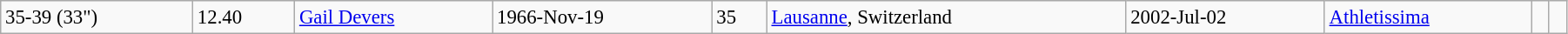<table class="wikitable" style="font-size:95%; width: 95%">
<tr>
<td>35-39 (33")</td>
<td>12.40 </td>
<td><a href='#'>Gail Devers</a></td>
<td>1966-Nov-19</td>
<td>35</td>
<td><a href='#'>Lausanne</a>, Switzerland</td>
<td>2002-Jul-02</td>
<td><a href='#'>Athletissima</a></td>
<td></td>
<td></td>
</tr>
</table>
